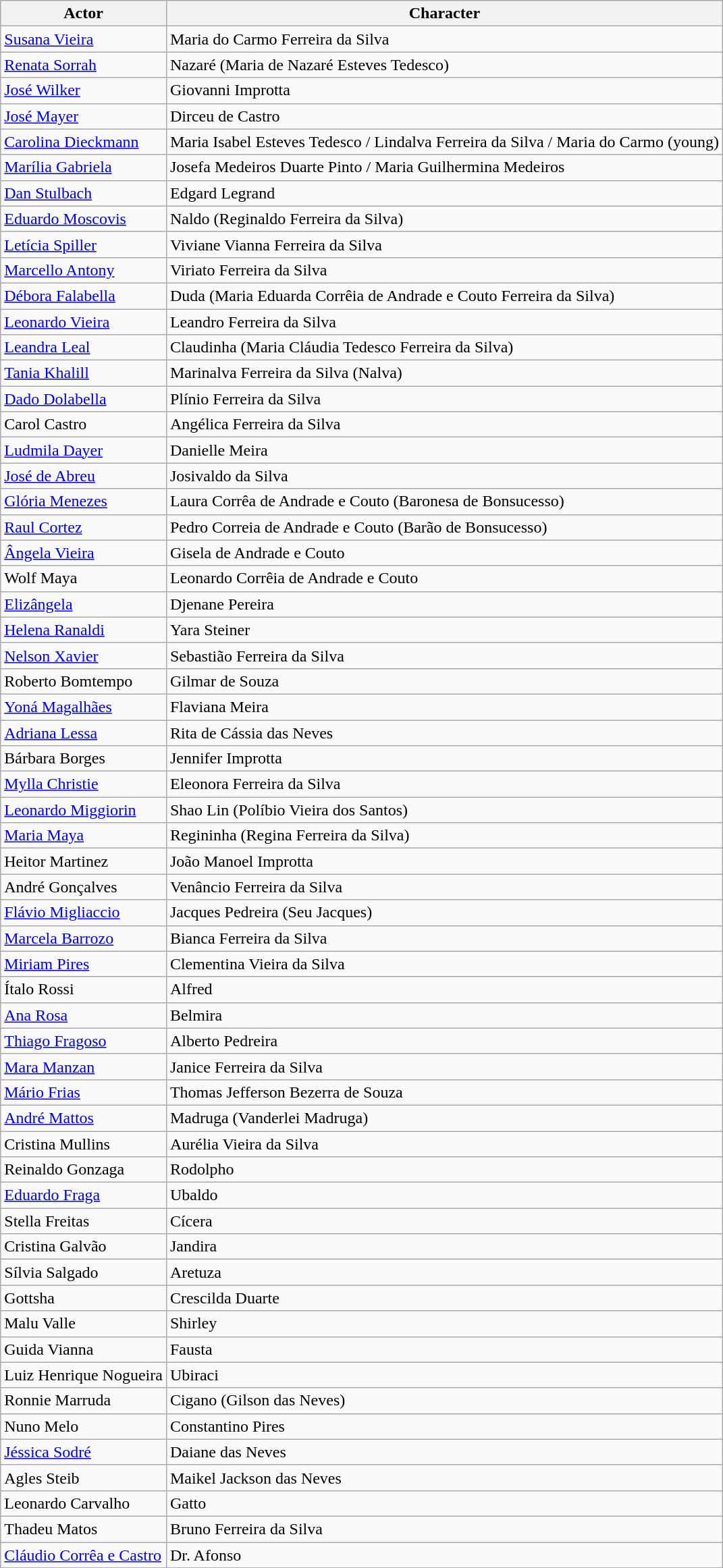<table class="wikitable sortable">
<tr>
<th>Actor</th>
<th>Character</th>
</tr>
<tr>
<td><a href='#'>Susana Vieira</a></td>
<td>Maria do Carmo Ferreira da Silva</td>
</tr>
<tr>
<td><a href='#'>Renata Sorrah</a></td>
<td>Nazaré (Maria de Nazaré Esteves Tedesco)</td>
</tr>
<tr>
<td><a href='#'>José Wilker</a></td>
<td>Giovanni Improtta</td>
</tr>
<tr>
<td><a href='#'>José Mayer</a></td>
<td>Dirceu de Castro</td>
</tr>
<tr>
<td><a href='#'>Carolina Dieckmann</a></td>
<td>Maria Isabel Esteves Tedesco / Lindalva Ferreira da Silva / Maria do Carmo (young)</td>
</tr>
<tr>
<td><a href='#'>Marília Gabriela</a></td>
<td>Josefa Medeiros Duarte Pinto / Maria Guilhermina Medeiros</td>
</tr>
<tr>
<td><a href='#'>Dan Stulbach</a></td>
<td>Edgard Legrand</td>
</tr>
<tr>
<td><a href='#'>Eduardo Moscovis</a></td>
<td>Naldo (Reginaldo Ferreira da Silva)</td>
</tr>
<tr>
<td><a href='#'>Letícia Spiller</a></td>
<td>Viviane Vianna Ferreira da Silva</td>
</tr>
<tr>
<td><a href='#'>Marcello Antony</a></td>
<td>Viriato Ferreira da Silva</td>
</tr>
<tr>
<td><a href='#'>Débora Falabella</a></td>
<td>Duda (Maria Eduarda Corrêia de Andrade e Couto Ferreira da Silva)</td>
</tr>
<tr>
<td><a href='#'>Leonardo Vieira</a></td>
<td>Leandro Ferreira da Silva</td>
</tr>
<tr>
<td><a href='#'>Leandra Leal</a></td>
<td>Claudinha (Maria Cláudia Tedesco Ferreira da Silva)</td>
</tr>
<tr>
<td><a href='#'>Tania Khalill</a></td>
<td>Marinalva Ferreira da Silva (Nalva)</td>
</tr>
<tr>
<td><a href='#'>Dado Dolabella</a></td>
<td>Plínio Ferreira da Silva</td>
</tr>
<tr>
<td>Carol Castro</td>
<td>Angélica Ferreira da Silva</td>
</tr>
<tr>
<td><a href='#'>Ludmila Dayer</a></td>
<td>Danielle Meira</td>
</tr>
<tr>
<td><a href='#'>José de Abreu</a></td>
<td>Josivaldo da Silva</td>
</tr>
<tr>
<td><a href='#'>Glória Menezes</a></td>
<td>Laura Corrêa de Andrade e Couto (Baronesa de Bonsucesso)</td>
</tr>
<tr>
<td><a href='#'>Raul Cortez</a></td>
<td>Pedro Correia de Andrade e Couto (Barão de Bonsucesso)</td>
</tr>
<tr>
<td><a href='#'>Ângela Vieira</a></td>
<td>Gisela de Andrade e Couto</td>
</tr>
<tr>
<td>Wolf Maya</td>
<td>Leonardo Corrêia de Andrade e Couto</td>
</tr>
<tr>
<td><a href='#'>Elizângela</a></td>
<td>Djenane Pereira</td>
</tr>
<tr>
<td><a href='#'>Helena Ranaldi</a></td>
<td>Yara Steiner</td>
</tr>
<tr>
<td><a href='#'>Nelson Xavier</a></td>
<td>Sebastião Ferreira da Silva</td>
</tr>
<tr>
<td>Roberto Bomtempo</td>
<td>Gilmar de Souza</td>
</tr>
<tr>
<td><a href='#'>Yoná Magalhães</a></td>
<td>Flaviana Meira</td>
</tr>
<tr>
<td><a href='#'>Adriana Lessa</a></td>
<td>Rita de Cássia das Neves</td>
</tr>
<tr>
<td>Bárbara Borges</td>
<td>Jennifer Improtta</td>
</tr>
<tr>
<td><a href='#'>Mylla Christie</a></td>
<td>Eleonora Ferreira da Silva</td>
</tr>
<tr>
<td><a href='#'>Leonardo Miggiorin</a></td>
<td>Shao Lin (Políbio Vieira dos Santos)</td>
</tr>
<tr>
<td><a href='#'>Maria Maya</a></td>
<td>Regininha (Regina Ferreira da Silva)</td>
</tr>
<tr>
<td>Heitor Martinez</td>
<td>João Manoel Improtta</td>
</tr>
<tr>
<td>André Gonçalves</td>
<td>Venâncio Ferreira da Silva</td>
</tr>
<tr>
<td><a href='#'>Flávio Migliaccio</a></td>
<td>Jacques Pedreira (Seu Jacques)</td>
</tr>
<tr>
<td><a href='#'>Marcela Barrozo</a></td>
<td>Bianca Ferreira da Silva</td>
</tr>
<tr>
<td><a href='#'>Miriam Pires</a></td>
<td>Clementina Vieira da Silva</td>
</tr>
<tr>
<td>Ítalo Rossi</td>
<td>Alfred</td>
</tr>
<tr>
<td><a href='#'>Ana Rosa</a></td>
<td>Belmira</td>
</tr>
<tr>
<td><a href='#'>Thiago Fragoso</a></td>
<td>Alberto Pedreira</td>
</tr>
<tr>
<td><a href='#'>Mara Manzan</a></td>
<td>Janice Ferreira da Silva</td>
</tr>
<tr>
<td><a href='#'>Mário Frias</a></td>
<td>Thomas Jefferson Bezerra de Souza</td>
</tr>
<tr>
<td><a href='#'>André Mattos</a></td>
<td>Madruga (Vanderlei Madruga)</td>
</tr>
<tr>
<td>Cristina Mullins</td>
<td>Aurélia Vieira da Silva</td>
</tr>
<tr>
<td>Reinaldo Gonzaga</td>
<td>Rodolpho</td>
</tr>
<tr>
<td><a href='#'>Eduardo Fraga</a></td>
<td>Ubaldo</td>
</tr>
<tr>
<td>Stella Freitas</td>
<td>Cícera</td>
</tr>
<tr>
<td>Cristina Galvão</td>
<td>Jandira</td>
</tr>
<tr>
<td>Sílvia Salgado</td>
<td>Aretuza</td>
</tr>
<tr>
<td>Gottsha</td>
<td>Crescilda Duarte</td>
</tr>
<tr>
<td>Malu Valle</td>
<td>Shirley</td>
</tr>
<tr>
<td>Guida Vianna</td>
<td>Fausta</td>
</tr>
<tr>
<td>Luiz Henrique Nogueira</td>
<td>Ubiraci</td>
</tr>
<tr>
<td>Ronnie Marruda</td>
<td>Cigano (Gilson das Neves)</td>
</tr>
<tr>
<td>Nuno Melo</td>
<td>Constantino Pires</td>
</tr>
<tr>
<td><a href='#'>Jéssica Sodré</a></td>
<td>Daiane das Neves</td>
</tr>
<tr>
<td>Agles Steib</td>
<td>Maikel Jackson das Neves</td>
</tr>
<tr>
<td>Leonardo Carvalho</td>
<td>Gatto</td>
</tr>
<tr>
<td>Thadeu Matos</td>
<td>Bruno Ferreira da Silva</td>
</tr>
<tr>
<td><a href='#'>Cláudio Corrêa e Castro</a></td>
<td>Dr. Afonso</td>
</tr>
</table>
